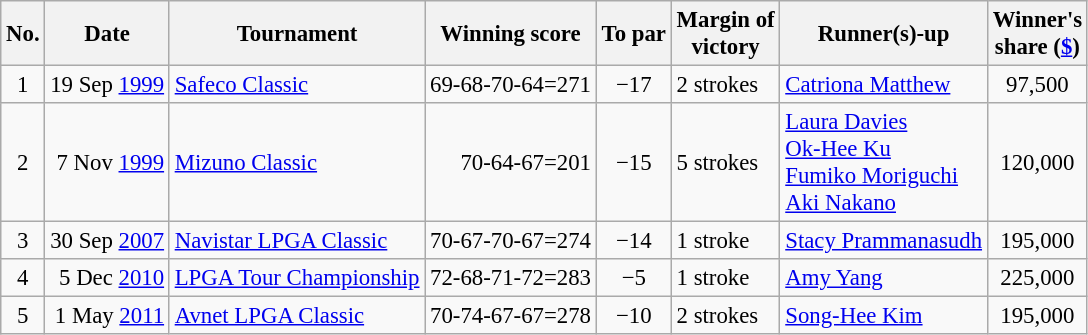<table class="wikitable" style="font-size:95%;">
<tr>
<th>No.</th>
<th>Date</th>
<th>Tournament</th>
<th>Winning score</th>
<th>To par</th>
<th>Margin of<br>victory</th>
<th>Runner(s)-up</th>
<th>Winner's<br>share (<a href='#'>$</a>)</th>
</tr>
<tr>
<td align=center>1</td>
<td align=right>19 Sep <a href='#'>1999</a></td>
<td><a href='#'>Safeco Classic</a></td>
<td align=right>69-68-70-64=271</td>
<td align=center>−17</td>
<td>2 strokes</td>
<td> <a href='#'>Catriona Matthew</a></td>
<td align=center>97,500</td>
</tr>
<tr>
<td align=center>2</td>
<td align=right>7 Nov <a href='#'>1999</a></td>
<td><a href='#'>Mizuno Classic</a></td>
<td align=right>70-64-67=201</td>
<td align=center>−15</td>
<td>5 strokes</td>
<td> <a href='#'>Laura Davies</a><br> <a href='#'>Ok-Hee Ku</a><br> <a href='#'>Fumiko Moriguchi</a><br> <a href='#'>Aki Nakano</a></td>
<td align=center>120,000</td>
</tr>
<tr>
<td align=center>3</td>
<td align=right>30 Sep <a href='#'>2007</a></td>
<td><a href='#'>Navistar LPGA Classic</a></td>
<td align=right>70-67-70-67=274</td>
<td align=center>−14</td>
<td>1 stroke</td>
<td> <a href='#'>Stacy Prammanasudh</a></td>
<td align=center>195,000</td>
</tr>
<tr>
<td align=center>4</td>
<td align=right>5 Dec <a href='#'>2010</a></td>
<td><a href='#'>LPGA Tour Championship</a></td>
<td align=right>72-68-71-72=283</td>
<td align=center>−5</td>
<td>1 stroke</td>
<td> <a href='#'>Amy Yang</a></td>
<td align=center>225,000</td>
</tr>
<tr>
<td align=center>5</td>
<td align=right>1 May <a href='#'>2011</a></td>
<td><a href='#'>Avnet LPGA Classic</a></td>
<td align=right>70-74-67-67=278</td>
<td align=center>−10</td>
<td>2 strokes</td>
<td> <a href='#'>Song-Hee Kim</a></td>
<td align=center>195,000</td>
</tr>
</table>
